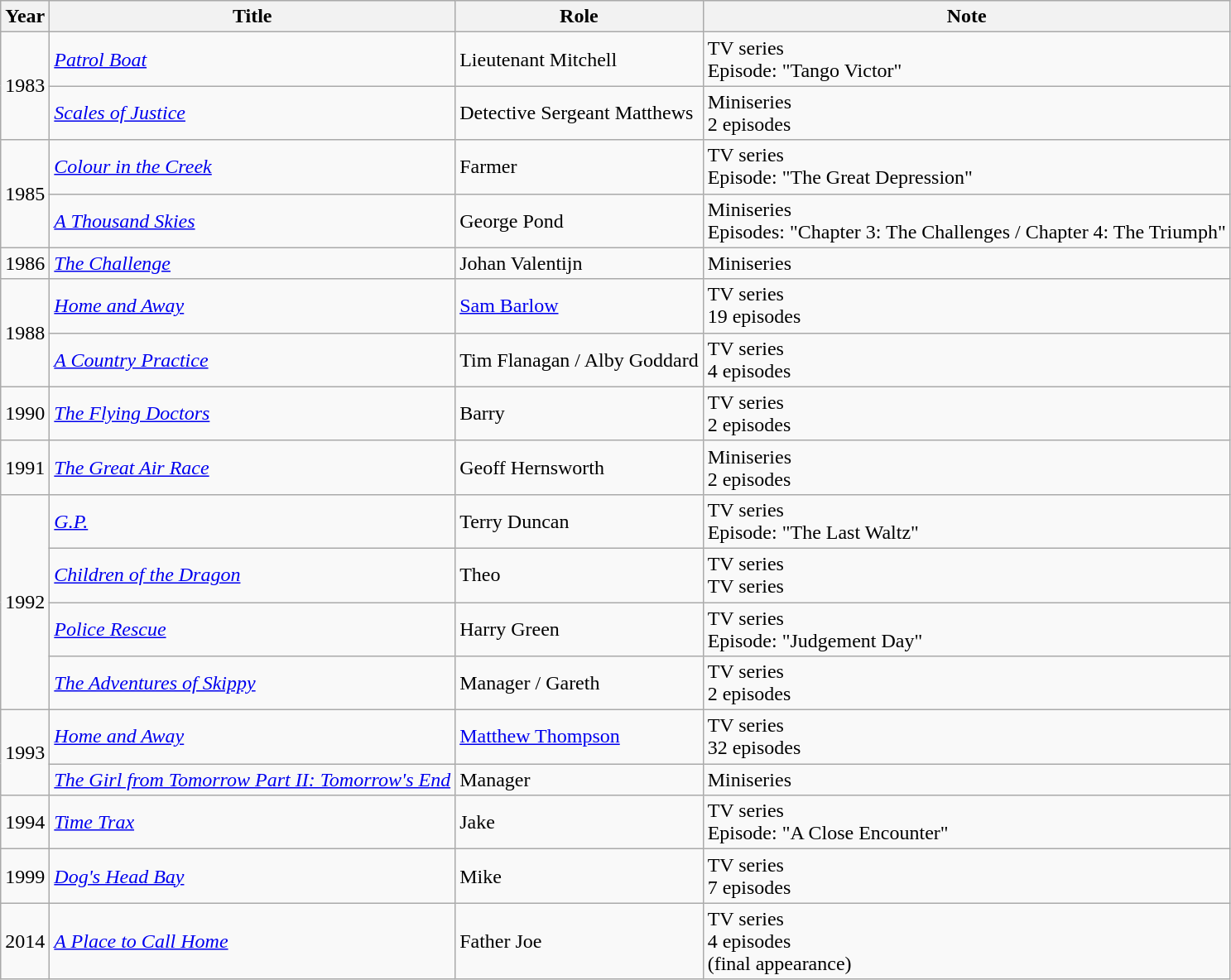<table class="wikitable sortable plainrowheaders">
<tr>
<th scope="col">Year</th>
<th scope="col">Title</th>
<th scope="col">Role</th>
<th scope="col">Note</th>
</tr>
<tr>
<td rowspan=2>1983</td>
<td><em><a href='#'>Patrol Boat</a></em></td>
<td>Lieutenant Mitchell</td>
<td>TV series<br>Episode: "Tango Victor"</td>
</tr>
<tr>
<td><em><a href='#'>Scales of Justice</a></em></td>
<td>Detective Sergeant Matthews</td>
<td>Miniseries<br>2 episodes</td>
</tr>
<tr>
<td rowspan=2>1985</td>
<td><em><a href='#'>Colour in the Creek</a></em></td>
<td>Farmer</td>
<td>TV series<br>Episode: "The Great Depression"</td>
</tr>
<tr>
<td><em><a href='#'>A Thousand Skies</a></em></td>
<td>George Pond</td>
<td>Miniseries<br>Episodes: "Chapter 3: The Challenges / Chapter 4: The Triumph"</td>
</tr>
<tr>
<td>1986</td>
<td><em><a href='#'>The Challenge</a></em></td>
<td>Johan Valentijn</td>
<td>Miniseries</td>
</tr>
<tr>
<td rowspan=2>1988</td>
<td><em><a href='#'>Home and Away</a></em></td>
<td><a href='#'>Sam Barlow</a></td>
<td>TV series<br>19 episodes</td>
</tr>
<tr>
<td><em><a href='#'>A Country Practice</a></em></td>
<td>Tim Flanagan / Alby Goddard</td>
<td>TV series<br>4 episodes</td>
</tr>
<tr>
<td>1990</td>
<td><em><a href='#'>The Flying Doctors</a></em></td>
<td>Barry</td>
<td>TV series<br>2 episodes</td>
</tr>
<tr>
<td>1991</td>
<td><em><a href='#'>The Great Air Race</a></em></td>
<td>Geoff Hernsworth</td>
<td>Miniseries<br>2 episodes</td>
</tr>
<tr>
<td rowspan=4>1992</td>
<td><em><a href='#'>G.P.</a></em></td>
<td>Terry Duncan</td>
<td>TV series<br>Episode: "The Last Waltz"</td>
</tr>
<tr>
<td><em><a href='#'>Children of the Dragon</a></em></td>
<td>Theo</td>
<td>TV series<br>TV series</td>
</tr>
<tr>
<td><em><a href='#'>Police Rescue</a></em></td>
<td>Harry Green</td>
<td>TV series<br>Episode: "Judgement Day"</td>
</tr>
<tr>
<td><em><a href='#'>The Adventures of Skippy</a></em></td>
<td>Manager / Gareth</td>
<td>TV series<br>2 episodes</td>
</tr>
<tr>
<td rowspan=2>1993</td>
<td><em><a href='#'>Home and Away</a></em></td>
<td><a href='#'>Matthew Thompson</a></td>
<td>TV series<br>32 episodes</td>
</tr>
<tr>
<td><em><a href='#'>The Girl from Tomorrow Part II: Tomorrow's End</a></em></td>
<td>Manager</td>
<td>Miniseries</td>
</tr>
<tr>
<td>1994</td>
<td><em><a href='#'>Time Trax</a></em></td>
<td>Jake</td>
<td>TV series<br>Episode: "A Close Encounter"</td>
</tr>
<tr>
<td>1999</td>
<td><em><a href='#'>Dog's Head Bay</a></em></td>
<td>Mike</td>
<td>TV series<br>7 episodes</td>
</tr>
<tr>
<td>2014</td>
<td><em><a href='#'>A Place to Call Home</a></em></td>
<td>Father Joe</td>
<td>TV series<br>4 episodes<br>(final appearance)</td>
</tr>
</table>
